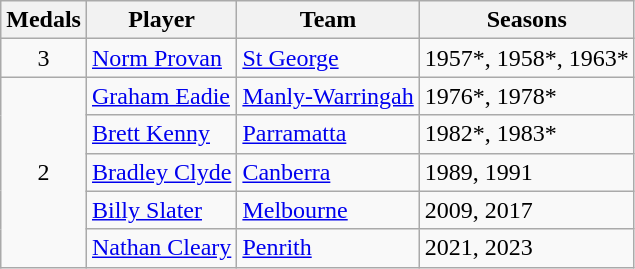<table class="wikitable">
<tr>
<th>Medals</th>
<th>Player</th>
<th>Team</th>
<th>Seasons</th>
</tr>
<tr>
<td style="text-align:center;">3</td>
<td><a href='#'>Norm Provan</a></td>
<td><a href='#'>St George</a></td>
<td>1957*, 1958*, 1963*</td>
</tr>
<tr>
<td rowspan="5" style="text-align:center;">2</td>
<td><a href='#'>Graham Eadie</a></td>
<td><a href='#'>Manly-Warringah</a></td>
<td>1976*, 1978*</td>
</tr>
<tr>
<td><a href='#'>Brett Kenny</a></td>
<td><a href='#'>Parramatta</a></td>
<td>1982*, 1983*</td>
</tr>
<tr>
<td><a href='#'>Bradley Clyde</a></td>
<td><a href='#'>Canberra</a></td>
<td>1989, 1991</td>
</tr>
<tr>
<td><a href='#'>Billy Slater</a></td>
<td><a href='#'>Melbourne</a></td>
<td>2009, 2017</td>
</tr>
<tr>
<td><a href='#'>Nathan Cleary</a></td>
<td><a href='#'>Penrith</a></td>
<td>2021, 2023</td>
</tr>
</table>
